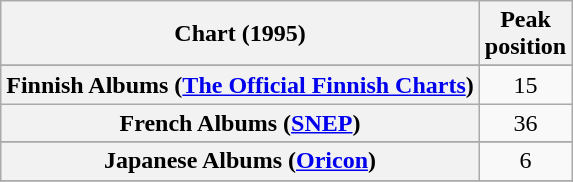<table class="wikitable sortable plainrowheaders" style="text-align:center">
<tr>
<th scope="col">Chart (1995)</th>
<th scope="col">Peak<br>position</th>
</tr>
<tr>
</tr>
<tr>
</tr>
<tr>
</tr>
<tr>
<th scope="row">Finnish Albums (<a href='#'>The Official Finnish Charts</a>)</th>
<td align="center">15</td>
</tr>
<tr>
<th scope="row">French Albums (<a href='#'>SNEP</a>)</th>
<td align="center">36</td>
</tr>
<tr>
</tr>
<tr>
<th scope="row">Japanese Albums (<a href='#'>Oricon</a>)</th>
<td>6</td>
</tr>
<tr>
</tr>
<tr>
</tr>
<tr>
</tr>
<tr>
</tr>
<tr>
</tr>
<tr>
</tr>
</table>
